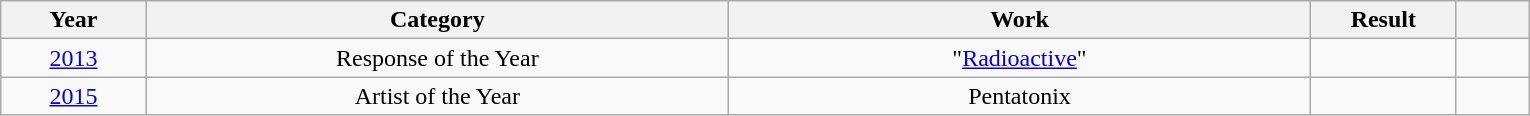<table class="wikitable">
<tr>
<th style="width:5%;">Year</th>
<th style="width:20%;">Category</th>
<th style="width:20%;">Work</th>
<th style="width:5%;">Result</th>
<th style="width:2.5%;"></th>
</tr>
<tr>
<td style="text-align:center;"><a href='#'>2013</a></td>
<td style="text-align:center;">Response of the Year</td>
<td style="text-align:center;">"<a href='#'>Radioactive</a>" </td>
<td></td>
<td style="text-align:center;"></td>
</tr>
<tr>
<td style="text-align:center;"><a href='#'>2015</a></td>
<td style="text-align:center;">Artist of the Year</td>
<td style="text-align:center;">Pentatonix</td>
<td></td>
<td style="text-align:center;"></td>
</tr>
</table>
